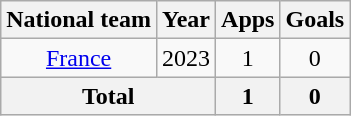<table class="wikitable" style="text-align:center">
<tr>
<th>National team</th>
<th>Year</th>
<th>Apps</th>
<th>Goals</th>
</tr>
<tr>
<td><a href='#'>France</a></td>
<td>2023</td>
<td>1</td>
<td>0</td>
</tr>
<tr>
<th colspan="2">Total</th>
<th>1</th>
<th>0</th>
</tr>
</table>
